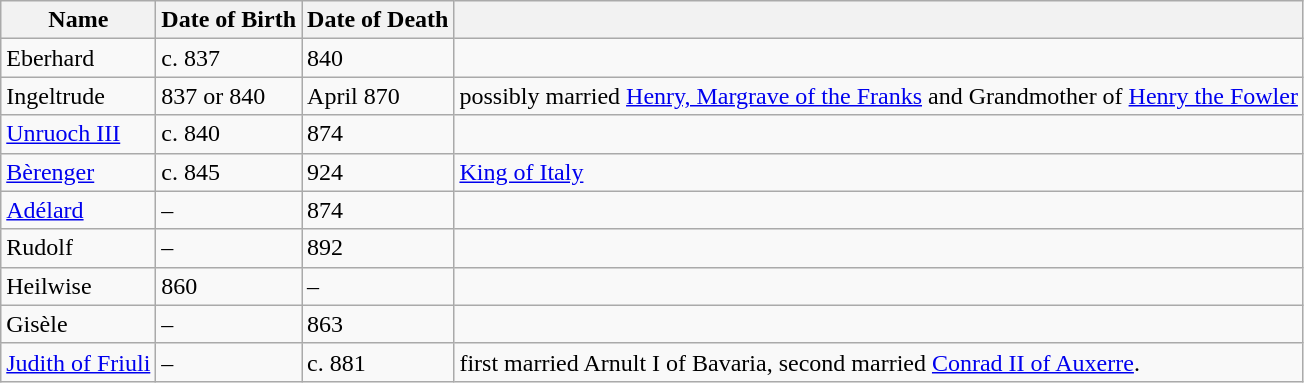<table class="wikitable">
<tr>
<th>Name</th>
<th>Date of Birth</th>
<th>Date of Death</th>
<th></th>
</tr>
<tr>
<td>Eberhard</td>
<td>c. 837</td>
<td>840</td>
<td></td>
</tr>
<tr>
<td>Ingeltrude</td>
<td>837 or 840</td>
<td>April 870</td>
<td>possibly married <a href='#'>Henry, Margrave of the Franks</a> and Grandmother of <a href='#'>Henry the Fowler</a></td>
</tr>
<tr>
<td><a href='#'>Unruoch III</a></td>
<td>c. 840</td>
<td>874</td>
<td></td>
</tr>
<tr>
<td><a href='#'>Bèrenger</a></td>
<td>c. 845</td>
<td>924</td>
<td><a href='#'>King of Italy</a></td>
</tr>
<tr>
<td><a href='#'>Adélard</a></td>
<td>–</td>
<td>874</td>
<td></td>
</tr>
<tr>
<td>Rudolf</td>
<td>–</td>
<td>892</td>
<td></td>
</tr>
<tr>
<td>Heilwise</td>
<td>860</td>
<td>–</td>
<td></td>
</tr>
<tr>
<td>Gisèle</td>
<td>–</td>
<td>863</td>
<td></td>
</tr>
<tr>
<td><a href='#'>Judith of Friuli</a></td>
<td>–</td>
<td>c. 881</td>
<td>first married Arnult I of Bavaria, second married <a href='#'>Conrad II of Auxerre</a>.</td>
</tr>
</table>
